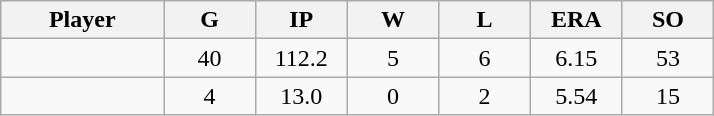<table class="wikitable sortable">
<tr>
<th bgcolor="#DDDDFF" width="16%">Player</th>
<th bgcolor="#DDDDFF" width="9%">G</th>
<th bgcolor="#DDDDFF" width="9%">IP</th>
<th bgcolor="#DDDDFF" width="9%">W</th>
<th bgcolor="#DDDDFF" width="9%">L</th>
<th bgcolor="#DDDDFF" width="9%">ERA</th>
<th bgcolor="#DDDDFF" width="9%">SO</th>
</tr>
<tr align="center">
<td></td>
<td>40</td>
<td>112.2</td>
<td>5</td>
<td>6</td>
<td>6.15</td>
<td>53</td>
</tr>
<tr align="center">
<td></td>
<td>4</td>
<td>13.0</td>
<td>0</td>
<td>2</td>
<td>5.54</td>
<td>15</td>
</tr>
</table>
